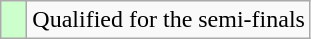<table class="wikitable">
<tr>
<td width=10px bgcolor="#ccffcc"></td>
<td>Qualified for the semi-finals</td>
</tr>
</table>
